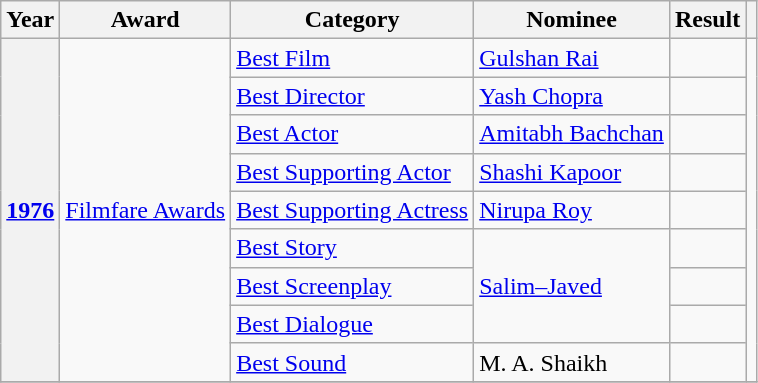<table class="wikitable sortable">
<tr>
<th>Year</th>
<th>Award</th>
<th>Category</th>
<th>Nominee</th>
<th>Result</th>
<th></th>
</tr>
<tr>
<th style="text-align:center;" rowspan="9"><a href='#'>1976</a></th>
<td style="text-align:center;" rowspan="9"><a href='#'>Filmfare Awards</a></td>
<td><a href='#'>Best Film</a></td>
<td><a href='#'>Gulshan Rai</a></td>
<td></td>
<td style="text-align:center;" rowspan="9"></td>
</tr>
<tr>
<td><a href='#'>Best Director</a></td>
<td><a href='#'>Yash Chopra</a></td>
<td></td>
</tr>
<tr>
<td><a href='#'>Best Actor</a></td>
<td><a href='#'>Amitabh Bachchan</a></td>
<td></td>
</tr>
<tr>
<td><a href='#'>Best Supporting Actor</a></td>
<td><a href='#'>Shashi Kapoor</a></td>
<td></td>
</tr>
<tr>
<td><a href='#'>Best Supporting Actress</a></td>
<td><a href='#'>Nirupa Roy</a></td>
<td></td>
</tr>
<tr>
<td><a href='#'>Best Story</a></td>
<td rowspan="3"><a href='#'>Salim–Javed</a></td>
<td></td>
</tr>
<tr>
<td><a href='#'>Best Screenplay</a></td>
<td></td>
</tr>
<tr>
<td><a href='#'>Best Dialogue</a></td>
<td></td>
</tr>
<tr>
<td><a href='#'>Best Sound</a></td>
<td>M. A. Shaikh</td>
<td></td>
</tr>
<tr>
</tr>
</table>
